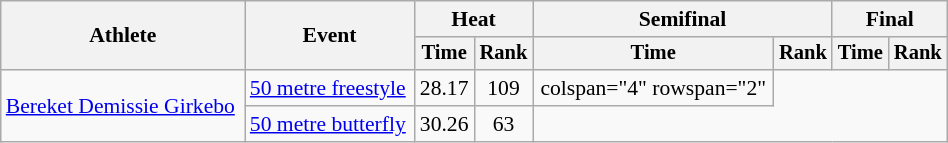<table class="wikitable" style="text-align:center; font-size:90%; width:50%;">
<tr>
<th rowspan="2">Athlete</th>
<th rowspan="2">Event</th>
<th colspan="2">Heat</th>
<th colspan="2">Semifinal</th>
<th colspan="2">Final</th>
</tr>
<tr style="font-size:95%">
<th>Time</th>
<th>Rank</th>
<th>Time</th>
<th>Rank</th>
<th>Time</th>
<th>Rank</th>
</tr>
<tr align=center>
<td align=left rowspan="2"><a href='#'>Bereket Demissie Girkebo</a></td>
<td align=left><a href='#'>50 metre freestyle</a></td>
<td>28.17</td>
<td>109</td>
<td>colspan="4" rowspan="2" </td>
</tr>
<tr align=center>
<td align=left><a href='#'>50 metre butterfly</a></td>
<td>30.26</td>
<td>63</td>
</tr>
</table>
